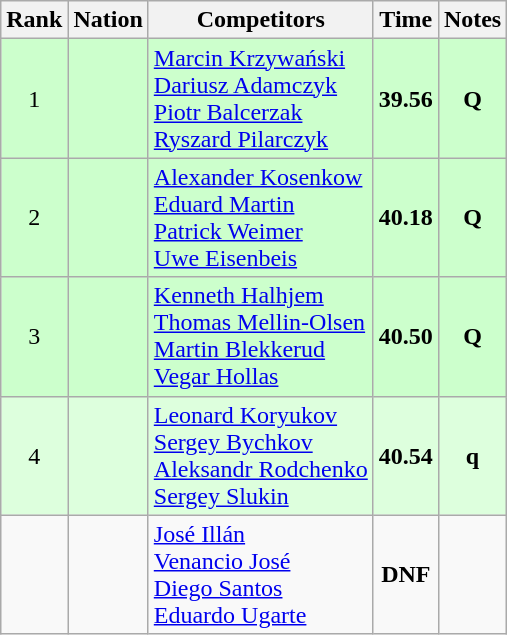<table class="wikitable sortable" style="text-align:center">
<tr>
<th>Rank</th>
<th>Nation</th>
<th>Competitors</th>
<th>Time</th>
<th>Notes</th>
</tr>
<tr bgcolor=ccffcc>
<td>1</td>
<td align=left></td>
<td align=left><a href='#'>Marcin Krzywański</a><br><a href='#'>Dariusz Adamczyk</a><br><a href='#'>Piotr Balcerzak</a><br><a href='#'>Ryszard Pilarczyk</a></td>
<td><strong>39.56</strong></td>
<td><strong>Q</strong></td>
</tr>
<tr bgcolor=ccffcc>
<td>2</td>
<td align=left></td>
<td align=left><a href='#'>Alexander Kosenkow</a><br><a href='#'>Eduard Martin</a><br><a href='#'>Patrick Weimer</a><br><a href='#'>Uwe Eisenbeis</a></td>
<td><strong>40.18</strong></td>
<td><strong>Q</strong></td>
</tr>
<tr bgcolor=ccffcc>
<td>3</td>
<td align=left></td>
<td align=left><a href='#'>Kenneth Halhjem</a><br><a href='#'>Thomas Mellin-Olsen</a><br><a href='#'>Martin Blekkerud</a><br><a href='#'>Vegar Hollas</a></td>
<td><strong>40.50</strong></td>
<td><strong>Q</strong></td>
</tr>
<tr bgcolor=ddffdd>
<td>4</td>
<td align=left></td>
<td align=left><a href='#'>Leonard Koryukov</a><br><a href='#'>Sergey Bychkov</a><br><a href='#'>Aleksandr Rodchenko</a><br><a href='#'>Sergey Slukin</a></td>
<td><strong>40.54</strong></td>
<td><strong>q</strong></td>
</tr>
<tr>
<td></td>
<td align=left></td>
<td align=left><a href='#'>José Illán</a><br><a href='#'>Venancio José</a><br><a href='#'>Diego Santos</a><br><a href='#'>Eduardo Ugarte</a></td>
<td><strong>DNF</strong></td>
<td></td>
</tr>
</table>
